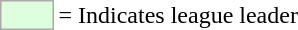<table>
<tr>
<td style="background:#DDFFDD; border:1px solid #aaa; width:2em;"></td>
<td>= Indicates league leader</td>
</tr>
</table>
